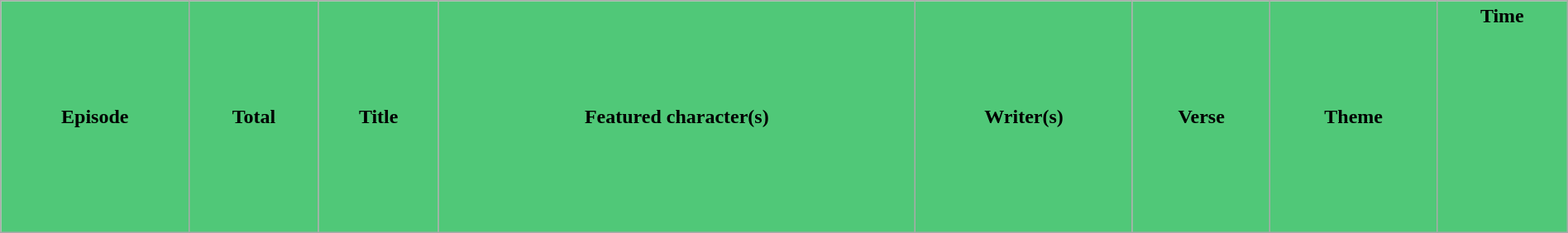<table class="wikitable plainrowheaders" style="width:100%; margin:auto; background:#FFFFFF;">
<tr>
<th style="background-color: #50C878;">Episode</th>
<th style="background-color: #50C878;">Total</th>
<th style="background-color: #50C878;">Title</th>
<th style="background-color: #50C878;">Featured character(s)</th>
<th style="background-color: #50C878;">Writer(s)</th>
<th style="background-color: #50C878;">Verse</th>
<th style="background-color: #50C878;">Theme</th>
<th style="background-color: #50C878;">Time<br><br><br><br><br><br><br><br><br><br></th>
</tr>
</table>
